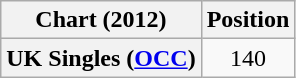<table class="wikitable plainrowheaders" style="text-align:center">
<tr>
<th scope="col">Chart (2012)</th>
<th scope="col">Position</th>
</tr>
<tr>
<th scope="row">UK Singles (<a href='#'>OCC</a>)</th>
<td>140</td>
</tr>
</table>
